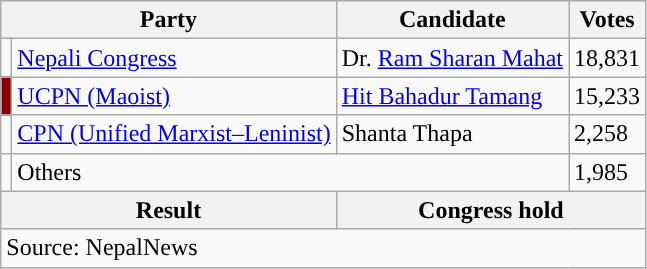<table class="wikitable">
<tr>
<th colspan="2">Party</th>
<th>Candidate</th>
<th>Votes</th>
</tr>
<tr>
<td style="background-color:"></td>
<td><a href='#'>Nepali Congress</a></td>
<td>Dr. <a href='#'>Ram Sharan Mahat</a></td>
<td>18,831</td>
</tr>
<tr>
<td style="background-color:darkred"></td>
<td><a href='#'>UCPN (Maoist)</a></td>
<td><a href='#'>Hit Bahadur Tamang</a></td>
<td>15,233</td>
</tr>
<tr>
<td style="background-color:"></td>
<td><a href='#'>CPN (Unified Marxist–Leninist)</a></td>
<td>Shanta Thapa</td>
<td>2,258</td>
</tr>
<tr>
<td></td>
<td colspan="2">Others</td>
<td>1,985</td>
</tr>
<tr>
<th colspan="2">Result</th>
<th colspan="2">Congress hold</th>
</tr>
<tr>
<td colspan="4">Source: NepalNews</td>
</tr>
</table>
